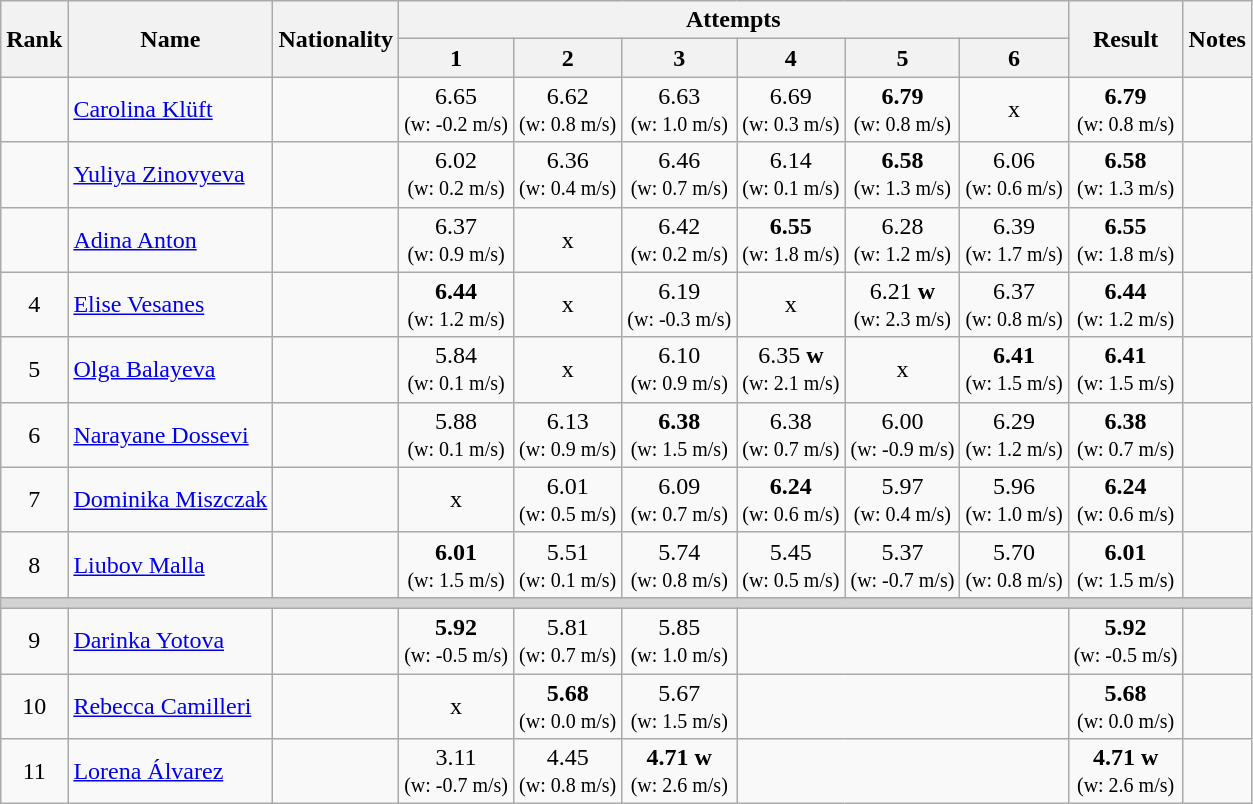<table class="wikitable sortable" style="text-align:center">
<tr>
<th rowspan=2>Rank</th>
<th rowspan=2>Name</th>
<th rowspan=2>Nationality</th>
<th colspan=6>Attempts</th>
<th rowspan=2>Result</th>
<th rowspan=2>Notes</th>
</tr>
<tr>
<th>1</th>
<th>2</th>
<th>3</th>
<th>4</th>
<th>5</th>
<th>6</th>
</tr>
<tr>
<td></td>
<td align=left><a href='#'>Carolina Klüft</a></td>
<td align=left></td>
<td>6.65<br><small>(w: -0.2 m/s)</small></td>
<td>6.62<br><small>(w: 0.8 m/s)</small></td>
<td>6.63<br><small>(w: 1.0 m/s)</small></td>
<td>6.69<br><small>(w: 0.3 m/s)</small></td>
<td><strong>6.79</strong><br><small>(w: 0.8 m/s)</small></td>
<td>x</td>
<td><strong>6.79</strong><br><small>(w: 0.8 m/s)</small></td>
<td></td>
</tr>
<tr>
<td></td>
<td align=left><a href='#'>Yuliya Zinovyeva</a></td>
<td align=left></td>
<td>6.02<br><small>(w: 0.2 m/s)</small></td>
<td>6.36<br><small>(w: 0.4 m/s)</small></td>
<td>6.46<br><small>(w: 0.7 m/s)</small></td>
<td>6.14<br><small>(w: 0.1 m/s)</small></td>
<td><strong>6.58</strong><br><small>(w: 1.3 m/s)</small></td>
<td>6.06<br><small>(w: 0.6 m/s)</small></td>
<td><strong>6.58</strong><br><small>(w: 1.3 m/s)</small></td>
<td></td>
</tr>
<tr>
<td></td>
<td align=left><a href='#'>Adina Anton</a></td>
<td align=left></td>
<td>6.37<br><small>(w: 0.9 m/s)</small></td>
<td>x</td>
<td>6.42<br><small>(w: 0.2 m/s)</small></td>
<td><strong>6.55</strong><br><small>(w: 1.8 m/s)</small></td>
<td>6.28<br><small>(w: 1.2 m/s)</small></td>
<td>6.39<br><small>(w: 1.7 m/s)</small></td>
<td><strong>6.55</strong><br><small>(w: 1.8 m/s)</small></td>
<td></td>
</tr>
<tr>
<td>4</td>
<td align=left><a href='#'>Elise Vesanes</a></td>
<td align=left></td>
<td><strong>6.44</strong><br><small>(w: 1.2 m/s)</small></td>
<td>x</td>
<td>6.19<br><small>(w: -0.3 m/s)</small></td>
<td>x</td>
<td>6.21 <strong>w</strong><br><small>(w: 2.3 m/s)</small></td>
<td>6.37<br><small>(w: 0.8 m/s)</small></td>
<td><strong>6.44</strong><br><small>(w: 1.2 m/s)</small></td>
<td></td>
</tr>
<tr>
<td>5</td>
<td align=left><a href='#'>Olga Balayeva</a></td>
<td align=left></td>
<td>5.84<br><small>(w: 0.1 m/s)</small></td>
<td>x</td>
<td>6.10<br><small>(w: 0.9 m/s)</small></td>
<td>6.35 <strong>w</strong><br><small>(w: 2.1 m/s)</small></td>
<td>x</td>
<td><strong>6.41</strong><br><small>(w: 1.5 m/s)</small></td>
<td><strong>6.41</strong><br><small>(w: 1.5 m/s)</small></td>
<td></td>
</tr>
<tr>
<td>6</td>
<td align=left><a href='#'>Narayane Dossevi</a></td>
<td align=left></td>
<td>5.88<br><small>(w: 0.1 m/s)</small></td>
<td>6.13<br><small>(w: 0.9 m/s)</small></td>
<td><strong>6.38</strong><br><small>(w: 1.5 m/s)</small></td>
<td>6.38<br><small>(w: 0.7 m/s)</small></td>
<td>6.00<br><small>(w: -0.9 m/s)</small></td>
<td>6.29<br><small>(w: 1.2 m/s)</small></td>
<td><strong>6.38</strong><br><small>(w: 0.7 m/s)</small></td>
<td></td>
</tr>
<tr>
<td>7</td>
<td align=left><a href='#'>Dominika Miszczak</a></td>
<td align=left></td>
<td>x</td>
<td>6.01<br><small>(w: 0.5 m/s)</small></td>
<td>6.09<br><small>(w: 0.7 m/s)</small></td>
<td><strong>6.24</strong><br><small>(w: 0.6 m/s)</small></td>
<td>5.97<br><small>(w: 0.4 m/s)</small></td>
<td>5.96<br><small>(w: 1.0 m/s)</small></td>
<td><strong>6.24</strong><br><small>(w: 0.6 m/s)</small></td>
<td></td>
</tr>
<tr>
<td>8</td>
<td align=left><a href='#'>Liubov Malla</a></td>
<td align=left></td>
<td><strong>6.01</strong><br><small>(w: 1.5 m/s)</small></td>
<td>5.51<br><small>(w: 0.1 m/s)</small></td>
<td>5.74<br><small>(w: 0.8 m/s)</small></td>
<td>5.45<br><small>(w: 0.5 m/s)</small></td>
<td>5.37<br><small>(w: -0.7 m/s)</small></td>
<td>5.70<br><small>(w: 0.8 m/s)</small></td>
<td><strong>6.01</strong><br><small>(w: 1.5 m/s)</small></td>
<td></td>
</tr>
<tr>
<td colspan=11 bgcolor=lightgray></td>
</tr>
<tr>
<td>9</td>
<td align=left><a href='#'>Darinka Yotova</a></td>
<td align=left></td>
<td><strong>5.92</strong><br><small>(w: -0.5 m/s)</small></td>
<td>5.81<br><small>(w: 0.7 m/s)</small></td>
<td>5.85<br><small>(w: 1.0 m/s)</small></td>
<td colspan=3></td>
<td><strong>5.92</strong><br><small>(w: -0.5 m/s)</small></td>
<td></td>
</tr>
<tr>
<td>10</td>
<td align=left><a href='#'>Rebecca Camilleri</a></td>
<td align=left></td>
<td>x</td>
<td><strong>5.68</strong><br><small>(w: 0.0 m/s)</small></td>
<td>5.67<br><small>(w: 1.5 m/s)</small></td>
<td colspan=3></td>
<td><strong>5.68</strong><br><small>(w: 0.0 m/s)</small></td>
<td></td>
</tr>
<tr>
<td>11</td>
<td align=left><a href='#'>Lorena Álvarez</a></td>
<td align=left></td>
<td>3.11<br><small>(w: -0.7 m/s)</small></td>
<td>4.45<br><small>(w: 0.8 m/s)</small></td>
<td><strong>4.71</strong> <strong>w</strong><br><small>(w: 2.6 m/s)</small></td>
<td colspan=3></td>
<td><strong>4.71</strong> <strong>w</strong><br><small>(w: 2.6 m/s)</small></td>
<td></td>
</tr>
</table>
